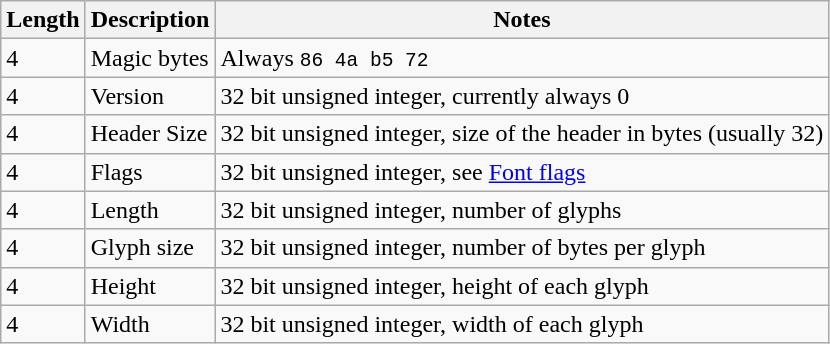<table class="wikitable">
<tr>
<th>Length</th>
<th>Description</th>
<th>Notes</th>
</tr>
<tr>
<td>4</td>
<td>Magic bytes</td>
<td>Always <code>86 4a b5 72</code></td>
</tr>
<tr>
<td>4</td>
<td>Version</td>
<td>32 bit unsigned integer, currently always 0</td>
</tr>
<tr>
<td>4</td>
<td>Header Size</td>
<td>32 bit unsigned integer, size of the header in bytes (usually 32)</td>
</tr>
<tr>
<td>4</td>
<td>Flags</td>
<td>32 bit unsigned integer, see <a href='#'>Font flags</a></td>
</tr>
<tr>
<td>4</td>
<td>Length</td>
<td>32 bit unsigned integer, number of glyphs</td>
</tr>
<tr>
<td>4</td>
<td>Glyph size</td>
<td>32 bit unsigned integer, number of bytes per glyph</td>
</tr>
<tr>
<td>4</td>
<td>Height</td>
<td>32 bit unsigned integer, height of each glyph</td>
</tr>
<tr>
<td>4</td>
<td>Width</td>
<td>32 bit unsigned integer, width of each glyph</td>
</tr>
</table>
